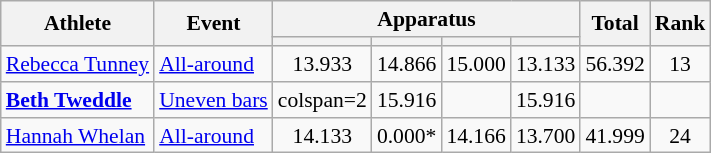<table class="wikitable" style="text-align:center; font-size:90%">
<tr>
<th rowspan=2>Athlete</th>
<th rowspan=2>Event</th>
<th colspan=4>Apparatus</th>
<th rowspan=2>Total</th>
<th rowspan=2>Rank</th>
</tr>
<tr style="font-size:95%">
<th></th>
<th></th>
<th></th>
<th></th>
</tr>
<tr>
<td style="text-align:left;"><a href='#'>Rebecca Tunney</a></td>
<td style="text-align:left;"><a href='#'>All-around</a></td>
<td>13.933</td>
<td>14.866</td>
<td>15.000</td>
<td>13.133</td>
<td>56.392</td>
<td>13</td>
</tr>
<tr>
<td style="text-align:left;"><strong><a href='#'>Beth Tweddle</a></strong></td>
<td style="text-align:left;"><a href='#'>Uneven bars</a></td>
<td>colspan=2 </td>
<td>15.916</td>
<td></td>
<td>15.916</td>
<td></td>
</tr>
<tr>
<td style="text-align:left;"><a href='#'>Hannah Whelan</a></td>
<td style="text-align:left;"><a href='#'>All-around</a></td>
<td>14.133</td>
<td>0.000*</td>
<td>14.166</td>
<td>13.700</td>
<td>41.999</td>
<td>24</td>
</tr>
</table>
